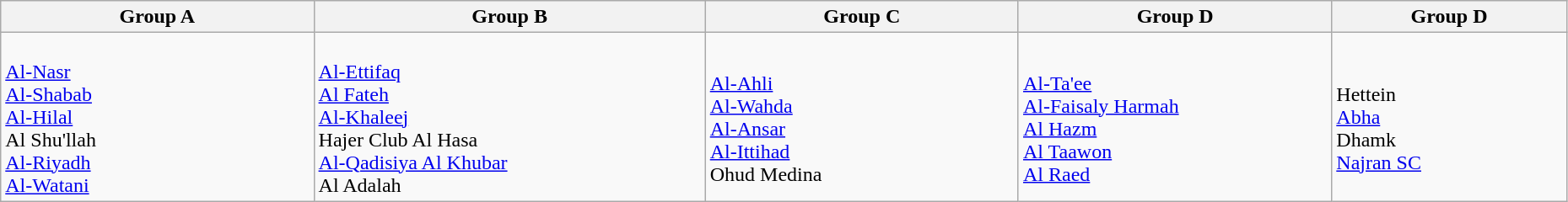<table class="wikitable" width=98%>
<tr>
<th width=20%>Group A</th>
<th width=25%>Group B</th>
<th width=20%>Group C</th>
<th width=20%>Group D</th>
<th width=20%>Group D</th>
</tr>
<tr>
<td><br><a href='#'>Al-Nasr</a> <br>
<a href='#'>Al-Shabab</a> <br>
<a href='#'>Al-Hilal</a> <br>
Al Shu'llah <br>
<a href='#'>Al-Riyadh</a> <br>
<a href='#'>Al-Watani</a> <br></td>
<td><br><a href='#'>Al-Ettifaq</a> <br>
<a href='#'>Al Fateh</a> <br>
<a href='#'>Al-Khaleej</a> <br>
Hajer Club Al Hasa <br>
<a href='#'>Al-Qadisiya Al Khubar</a> <br>
Al Adalah <br></td>
<td><br><a href='#'>Al-Ahli</a> <br>
<a href='#'>Al-Wahda</a> <br>
<a href='#'>Al-Ansar</a> <br>
<a href='#'>Al-Ittihad</a> <br>
Ohud Medina <br></td>
<td><br><a href='#'>Al-Ta'ee</a> <br>
<a href='#'>Al-Faisaly Harmah</a> <br>
<a href='#'>Al Hazm</a> <br>
<a href='#'>Al Taawon</a> <br>
<a href='#'>Al Raed</a> <br></td>
<td><br>Hettein <br>
<a href='#'>Abha</a> <br>
Dhamk <br>
<a href='#'>Najran SC</a> <br></td>
</tr>
</table>
